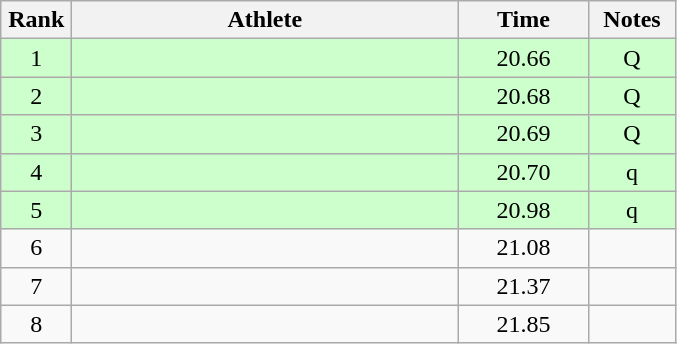<table class="wikitable" style="text-align:center">
<tr>
<th width=40>Rank</th>
<th width=250>Athlete</th>
<th width=80>Time</th>
<th width=50>Notes</th>
</tr>
<tr bgcolor=ccffcc>
<td>1</td>
<td align=left></td>
<td>20.66</td>
<td>Q</td>
</tr>
<tr bgcolor=ccffcc>
<td>2</td>
<td align=left></td>
<td>20.68</td>
<td>Q</td>
</tr>
<tr bgcolor=ccffcc>
<td>3</td>
<td align=left></td>
<td>20.69</td>
<td>Q</td>
</tr>
<tr bgcolor=ccffcc>
<td>4</td>
<td align=left></td>
<td>20.70</td>
<td>q</td>
</tr>
<tr bgcolor=ccffcc>
<td>5</td>
<td align=left></td>
<td>20.98</td>
<td>q</td>
</tr>
<tr>
<td>6</td>
<td align=left></td>
<td>21.08</td>
<td></td>
</tr>
<tr>
<td>7</td>
<td align=left></td>
<td>21.37</td>
<td></td>
</tr>
<tr>
<td>8</td>
<td align=left></td>
<td>21.85</td>
<td></td>
</tr>
</table>
